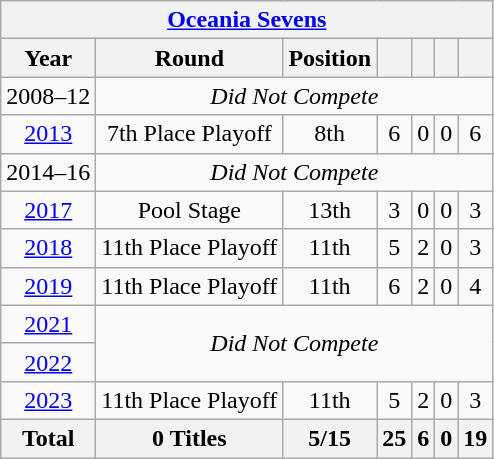<table class="wikitable" style="text-align: center;">
<tr>
<th colspan="7"><a href='#'>Oceania Sevens</a></th>
</tr>
<tr>
<th>Year</th>
<th>Round</th>
<th>Position</th>
<th></th>
<th></th>
<th></th>
<th></th>
</tr>
<tr>
<td>2008–12</td>
<td colspan="6"><em>Did Not Compete</em></td>
</tr>
<tr>
<td> <a href='#'>2013</a></td>
<td>7th Place Playoff</td>
<td>8th</td>
<td>6</td>
<td>0</td>
<td>0</td>
<td>6</td>
</tr>
<tr>
<td>2014–16</td>
<td colspan="6"><em>Did Not Compete</em></td>
</tr>
<tr>
<td> <a href='#'>2017</a></td>
<td>Pool Stage</td>
<td>13th</td>
<td>3</td>
<td>0</td>
<td>0</td>
<td>3</td>
</tr>
<tr>
<td> <a href='#'>2018</a></td>
<td>11th Place Playoff</td>
<td>11th</td>
<td>5</td>
<td>2</td>
<td>0</td>
<td>3</td>
</tr>
<tr>
<td> <a href='#'>2019</a></td>
<td>11th Place Playoff</td>
<td>11th</td>
<td>6</td>
<td>2</td>
<td>0</td>
<td>4</td>
</tr>
<tr>
<td> <a href='#'>2021</a></td>
<td colspan="6" rowspan="2"><em>Did Not Compete</em></td>
</tr>
<tr>
<td> <a href='#'>2022</a></td>
</tr>
<tr>
<td> <a href='#'>2023</a></td>
<td>11th Place Playoff</td>
<td>11th</td>
<td>5</td>
<td>2</td>
<td>0</td>
<td>3</td>
</tr>
<tr>
<th>Total</th>
<th>0 Titles</th>
<th>5/15</th>
<th>25</th>
<th>6</th>
<th>0</th>
<th>19</th>
</tr>
</table>
